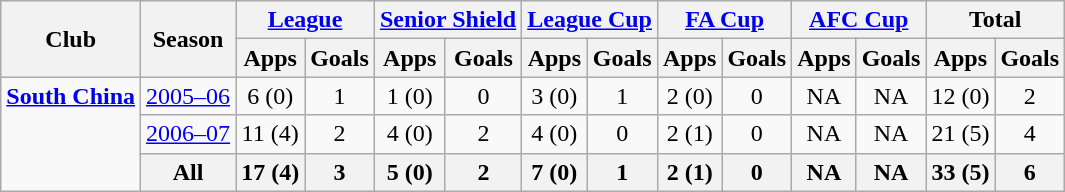<table class="wikitable" style="text-align: center;">
<tr>
<th rowspan="2">Club</th>
<th rowspan="2">Season</th>
<th colspan="2"><a href='#'>League</a></th>
<th colspan="2"><a href='#'>Senior Shield</a></th>
<th colspan="2"><a href='#'>League Cup</a></th>
<th colspan="2"><a href='#'>FA Cup</a></th>
<th colspan="2"><a href='#'>AFC Cup</a></th>
<th colspan="2">Total</th>
</tr>
<tr>
<th>Apps</th>
<th>Goals</th>
<th>Apps</th>
<th>Goals</th>
<th>Apps</th>
<th>Goals</th>
<th>Apps</th>
<th>Goals</th>
<th>Apps</th>
<th>Goals</th>
<th>Apps</th>
<th>Goals</th>
</tr>
<tr>
<td rowspan="6" valign="top"><strong><a href='#'>South China</a></strong></td>
<td><a href='#'>2005–06</a></td>
<td>6 (0)</td>
<td>1</td>
<td>1 (0)</td>
<td>0</td>
<td>3 (0)</td>
<td>1</td>
<td>2 (0)</td>
<td>0</td>
<td>NA</td>
<td>NA</td>
<td>12 (0)</td>
<td>2</td>
</tr>
<tr>
<td><a href='#'>2006–07</a></td>
<td>11 (4)</td>
<td>2</td>
<td>4 (0)</td>
<td>2</td>
<td>4 (0)</td>
<td>0</td>
<td>2 (1)</td>
<td>0</td>
<td>NA</td>
<td>NA</td>
<td>21 (5)</td>
<td>4</td>
</tr>
<tr>
<th>All</th>
<th>17 (4)</th>
<th>3</th>
<th>5 (0)</th>
<th>2</th>
<th>7 (0)</th>
<th>1</th>
<th>2 (1)</th>
<th>0</th>
<th>NA</th>
<th>NA</th>
<th>33 (5)</th>
<th>6</th>
</tr>
</table>
